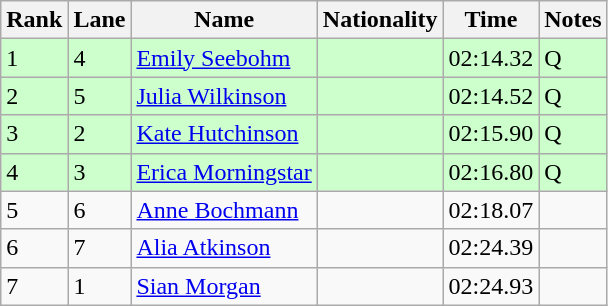<table class="wikitable">
<tr>
<th>Rank</th>
<th>Lane</th>
<th>Name</th>
<th>Nationality</th>
<th>Time</th>
<th>Notes</th>
</tr>
<tr bgcolor=ccffcc>
<td>1</td>
<td>4</td>
<td><a href='#'>Emily Seebohm</a></td>
<td></td>
<td>02:14.32</td>
<td>Q</td>
</tr>
<tr bgcolor=ccffcc>
<td>2</td>
<td>5</td>
<td><a href='#'>Julia Wilkinson</a></td>
<td></td>
<td>02:14.52</td>
<td>Q</td>
</tr>
<tr bgcolor=ccffcc>
<td>3</td>
<td>2</td>
<td><a href='#'>Kate Hutchinson</a></td>
<td></td>
<td>02:15.90</td>
<td>Q</td>
</tr>
<tr bgcolor=ccffcc>
<td>4</td>
<td>3</td>
<td><a href='#'>Erica Morningstar</a></td>
<td></td>
<td>02:16.80</td>
<td>Q</td>
</tr>
<tr>
<td>5</td>
<td>6</td>
<td><a href='#'>Anne Bochmann</a></td>
<td></td>
<td>02:18.07</td>
<td></td>
</tr>
<tr>
<td>6</td>
<td>7</td>
<td><a href='#'>Alia Atkinson</a></td>
<td></td>
<td>02:24.39</td>
<td></td>
</tr>
<tr>
<td>7</td>
<td>1</td>
<td><a href='#'>Sian Morgan</a></td>
<td></td>
<td>02:24.93</td>
<td></td>
</tr>
</table>
